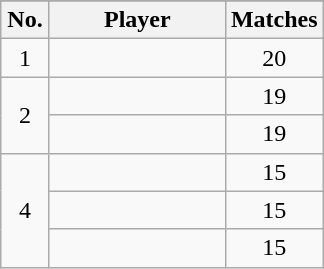<table class="wikitable sortable" style="text-align:center">
<tr>
</tr>
<tr>
<th width=25>No.</th>
<th width=110>Player</th>
<th width=45>Matches</th>
</tr>
<tr>
<td>1</td>
<td></td>
<td>20</td>
</tr>
<tr>
<td rowspan=2>2</td>
<td></td>
<td>19</td>
</tr>
<tr>
<td></td>
<td>19</td>
</tr>
<tr>
<td rowspan=3>4</td>
<td></td>
<td>15</td>
</tr>
<tr>
<td></td>
<td>15</td>
</tr>
<tr>
<td></td>
<td>15</td>
</tr>
</table>
